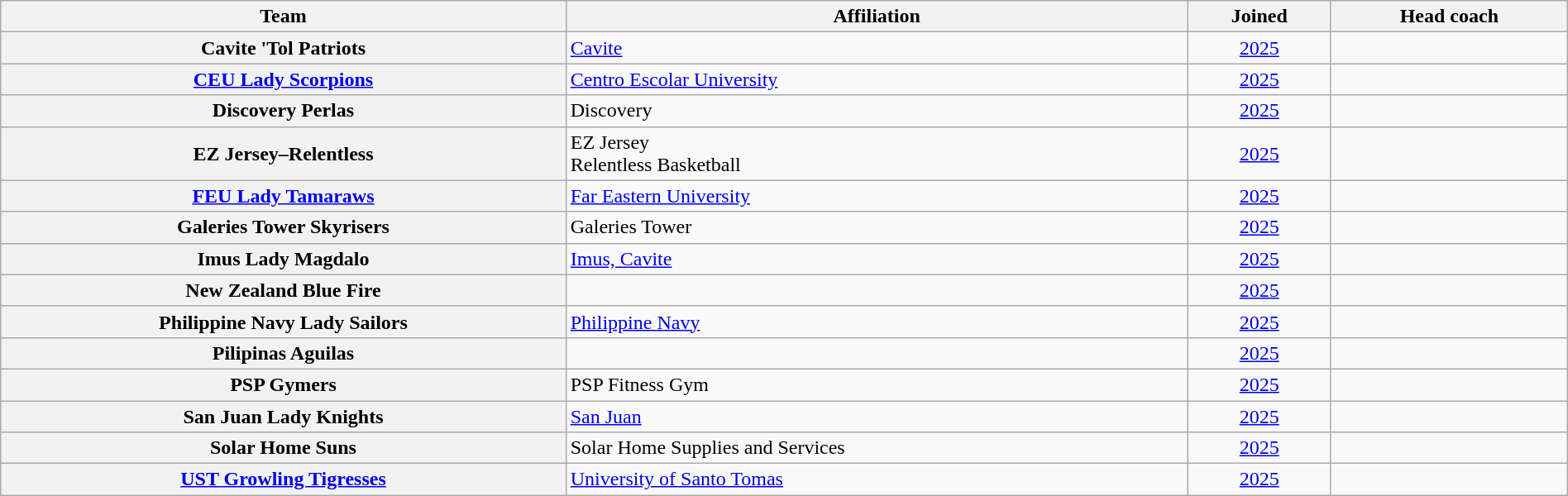<table class="wikitable sortable" style="width:100%; text-align:left">
<tr>
<th>Team</th>
<th>Affiliation</th>
<th>Joined</th>
<th>Head coach</th>
</tr>
<tr>
<th>Cavite 'Tol Patriots</th>
<td><a href='#'>Cavite</a></td>
<td align=center><a href='#'>2025</a></td>
<td></td>
</tr>
<tr>
<th><a href='#'>CEU Lady Scorpions</a></th>
<td><a href='#'>Centro Escolar University</a></td>
<td align=center><a href='#'>2025</a></td>
<td></td>
</tr>
<tr>
<th>Discovery Perlas</th>
<td>Discovery</td>
<td align=center><a href='#'>2025</a></td>
<td></td>
</tr>
<tr>
<th>EZ Jersey–Relentless</th>
<td>EZ Jersey <br> Relentless Basketball</td>
<td align=center><a href='#'>2025</a></td>
<td></td>
</tr>
<tr>
<th><a href='#'>FEU Lady Tamaraws</a></th>
<td><a href='#'>Far Eastern University</a></td>
<td align=center><a href='#'>2025</a></td>
<td></td>
</tr>
<tr>
<th>Galeries Tower Skyrisers</th>
<td>Galeries Tower</td>
<td align=center><a href='#'>2025</a></td>
<td></td>
</tr>
<tr>
<th>Imus Lady Magdalo</th>
<td><a href='#'>Imus, Cavite</a></td>
<td align=center><a href='#'>2025</a></td>
<td></td>
</tr>
<tr>
<th>New Zealand Blue Fire</th>
<td></td>
<td align=center><a href='#'>2025</a></td>
<td></td>
</tr>
<tr>
<th>Philippine Navy Lady Sailors</th>
<td><a href='#'>Philippine Navy</a></td>
<td align=center><a href='#'>2025</a></td>
<td></td>
</tr>
<tr>
<th>Pilipinas Aguilas</th>
<td></td>
<td align=center><a href='#'>2025</a></td>
<td></td>
</tr>
<tr>
<th>PSP Gymers</th>
<td>PSP Fitness Gym</td>
<td align=center><a href='#'>2025</a></td>
<td></td>
</tr>
<tr>
<th>San Juan Lady Knights</th>
<td><a href='#'>San Juan</a></td>
<td align=center><a href='#'>2025</a></td>
<td></td>
</tr>
<tr>
<th>Solar Home Suns</th>
<td>Solar Home Supplies and Services</td>
<td align=center><a href='#'>2025</a></td>
<td></td>
</tr>
<tr>
<th><a href='#'>UST Growling Tigresses</a></th>
<td><a href='#'>University of Santo Tomas</a></td>
<td align=center><a href='#'>2025</a></td>
<td></td>
</tr>
</table>
